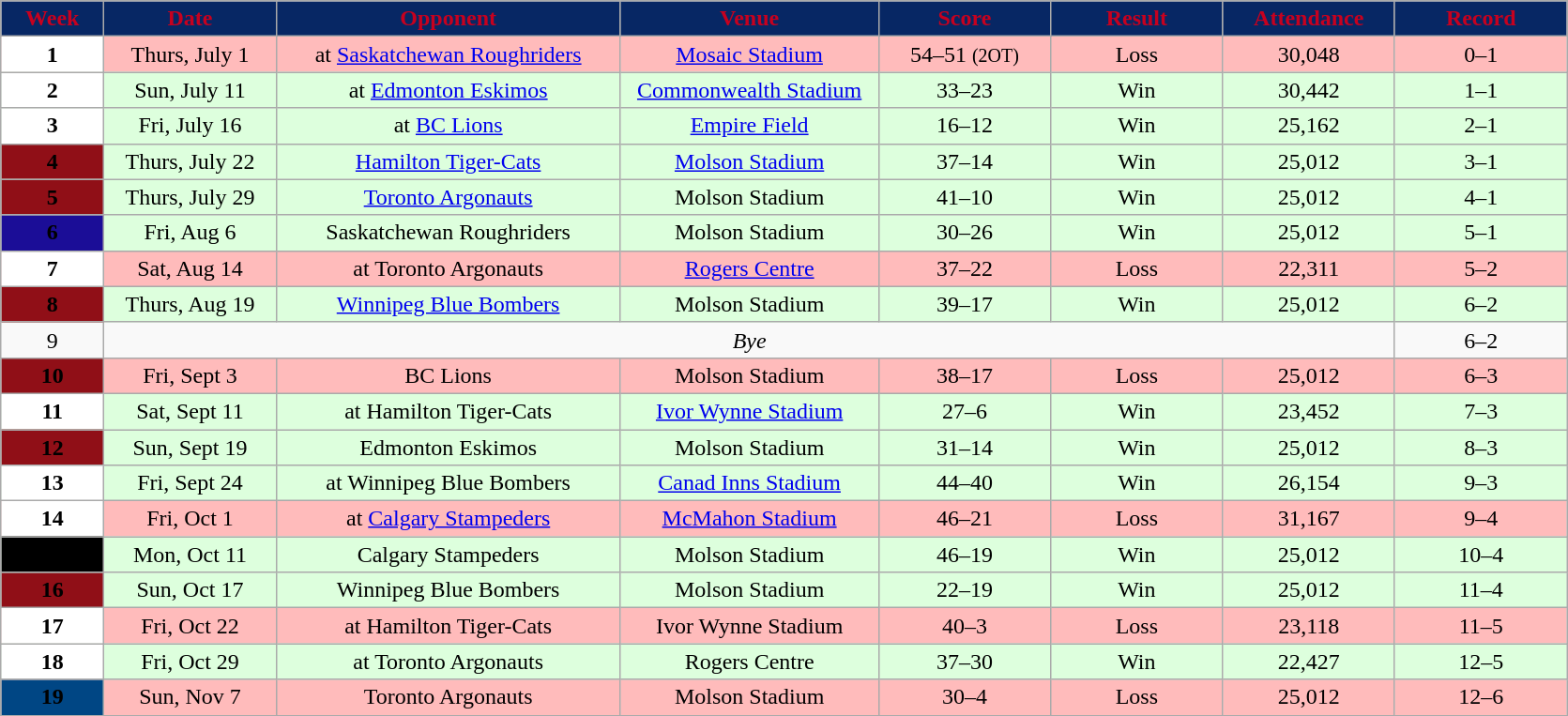<table class="wikitable sortable">
<tr>
<th style="background:#072764;color:#c6011f;" width="6%">Week</th>
<th style="background:#072764;color:#c6011f;" width="10%">Date</th>
<th style="background:#072764;color:#c6011f;" width="20%">Opponent</th>
<th style="background:#072764;color:#c6011f;" width="15%">Venue</th>
<th style="background:#072764;color:#c6011f;" width="10%">Score</th>
<th style="background:#072764;color:#c6011f;" width="10%">Result</th>
<th style="background:#072764;color:#c6011f;" width="10%">Attendance</th>
<th style="background:#072764;color:#c6011f;" width="10%">Record</th>
</tr>
<tr align="center" bgcolor="#ffbbbb">
<td style="text-align:center; background:white;"><span><strong>1</strong></span></td>
<td>Thurs, July 1</td>
<td>at <a href='#'>Saskatchewan Roughriders</a></td>
<td><a href='#'>Mosaic Stadium</a></td>
<td>54–51 <small>(2OT)</small></td>
<td>Loss</td>
<td>30,048</td>
<td>0–1</td>
</tr>
<tr align="center" bgcolor="#ddffdd">
<td style="text-align:center; background:white;"><span><strong>2</strong></span></td>
<td>Sun, July 11</td>
<td>at <a href='#'>Edmonton Eskimos</a></td>
<td><a href='#'>Commonwealth Stadium</a></td>
<td>33–23</td>
<td>Win</td>
<td>30,442</td>
<td>1–1</td>
</tr>
<tr align="center" bgcolor="#ddffdd">
<td style="text-align:center; background:white;"><span><strong>3</strong></span></td>
<td>Fri, July 16</td>
<td>at <a href='#'>BC Lions</a></td>
<td><a href='#'>Empire Field</a></td>
<td>16–12</td>
<td>Win</td>
<td>25,162</td>
<td>2–1</td>
</tr>
<tr align="center" bgcolor="#ddffdd">
<td style="text-align:center; background:#900F17;"><span><strong>4</strong></span></td>
<td>Thurs, July 22</td>
<td><a href='#'>Hamilton Tiger-Cats</a></td>
<td><a href='#'>Molson Stadium</a></td>
<td>37–14</td>
<td>Win</td>
<td>25,012</td>
<td>3–1</td>
</tr>
<tr align="center" bgcolor="#ddffdd">
<td style="text-align:center; background:#900F17;"><span><strong>5</strong></span></td>
<td>Thurs, July 29</td>
<td><a href='#'>Toronto Argonauts</a></td>
<td>Molson Stadium</td>
<td>41–10</td>
<td>Win</td>
<td>25,012</td>
<td>4–1</td>
</tr>
<tr align="center" bgcolor="#ddffdd">
<td style="text-align:center; background:#1B0D97;"><span><strong>6</strong></span></td>
<td>Fri, Aug 6</td>
<td>Saskatchewan Roughriders</td>
<td>Molson Stadium</td>
<td>30–26</td>
<td>Win</td>
<td>25,012</td>
<td>5–1</td>
</tr>
<tr align="center" bgcolor="#ffbbbb">
<td style="text-align:center; background:white;"><span><strong>7</strong></span></td>
<td>Sat, Aug 14</td>
<td>at Toronto Argonauts</td>
<td><a href='#'>Rogers Centre</a></td>
<td>37–22</td>
<td>Loss</td>
<td>22,311</td>
<td>5–2</td>
</tr>
<tr align="center" bgcolor="#ddffdd">
<td style="text-align:center; background:#900F17;"><span><strong>8</strong></span></td>
<td>Thurs, Aug 19</td>
<td><a href='#'>Winnipeg Blue Bombers</a></td>
<td>Molson Stadium</td>
<td>39–17</td>
<td>Win</td>
<td>25,012</td>
<td>6–2</td>
</tr>
<tr align="center">
<td>9</td>
<td colSpan=6 align="center"><em>Bye</em></td>
<td>6–2</td>
</tr>
<tr align="center" bgcolor=#ffbbbb>
<td style="text-align:center; background:#900F17;"><span><strong>10</strong></span></td>
<td>Fri, Sept 3</td>
<td>BC Lions</td>
<td>Molson Stadium</td>
<td>38–17</td>
<td>Loss</td>
<td>25,012</td>
<td>6–3</td>
</tr>
<tr align="center" bgcolor="#ddffdd">
<td style="text-align:center; background:white;"><span><strong>11</strong></span></td>
<td>Sat, Sept 11</td>
<td>at Hamilton Tiger-Cats</td>
<td><a href='#'>Ivor Wynne Stadium</a></td>
<td>27–6</td>
<td>Win</td>
<td>23,452</td>
<td>7–3</td>
</tr>
<tr align="center" bgcolor="#ddffdd">
<td style="text-align:center; background:#900F17;"><span><strong>12</strong></span></td>
<td>Sun, Sept 19</td>
<td>Edmonton Eskimos</td>
<td>Molson Stadium</td>
<td>31–14</td>
<td>Win</td>
<td>25,012</td>
<td>8–3</td>
</tr>
<tr align="center" bgcolor="#ddffdd">
<td style="text-align:center; background:white;"><span><strong>13</strong></span></td>
<td>Fri, Sept 24</td>
<td>at Winnipeg Blue Bombers</td>
<td><a href='#'>Canad Inns Stadium</a></td>
<td>44–40</td>
<td>Win</td>
<td>26,154</td>
<td>9–3</td>
</tr>
<tr align="center" bgcolor="#ffbbbb">
<td style="text-align:center; background:white;"><span><strong>14</strong></span></td>
<td>Fri, Oct 1</td>
<td>at <a href='#'>Calgary Stampeders</a></td>
<td><a href='#'>McMahon Stadium</a></td>
<td>46–21</td>
<td>Loss</td>
<td>31,167</td>
<td>9–4</td>
</tr>
<tr align="center" bgcolor="#ddffdd">
<td style="text-align:center; background:black;"><span><strong>15</strong></span></td>
<td>Mon, Oct 11</td>
<td>Calgary Stampeders</td>
<td>Molson Stadium</td>
<td>46–19</td>
<td>Win</td>
<td>25,012</td>
<td>10–4</td>
</tr>
<tr align="center" bgcolor="#ddffdd">
<td style="text-align:center; background:#900F17;"><span><strong>16</strong></span></td>
<td>Sun, Oct 17</td>
<td>Winnipeg Blue Bombers</td>
<td>Molson Stadium</td>
<td>22–19</td>
<td>Win</td>
<td>25,012</td>
<td>11–4</td>
</tr>
<tr align="center" bgcolor="#ffbbbb">
<td style="text-align:center; background:white;"><span><strong>17</strong></span></td>
<td>Fri, Oct 22</td>
<td>at Hamilton Tiger-Cats</td>
<td>Ivor Wynne Stadium</td>
<td>40–3</td>
<td>Loss</td>
<td>23,118</td>
<td>11–5</td>
</tr>
<tr align="center" bgcolor="#ddffdd">
<td style="text-align:center; background:white;"><span><strong>18</strong></span></td>
<td>Fri, Oct 29</td>
<td>at Toronto Argonauts</td>
<td>Rogers Centre</td>
<td>37–30</td>
<td>Win</td>
<td>22,427</td>
<td>12–5</td>
</tr>
<tr align="center" bgcolor="#ffbbbb">
<td style="text-align:center; background:#004684;"><span><strong>19</strong></span></td>
<td>Sun, Nov 7</td>
<td>Toronto Argonauts</td>
<td>Molson Stadium</td>
<td>30–4</td>
<td>Loss</td>
<td>25,012</td>
<td>12–6</td>
</tr>
<tr>
</tr>
</table>
